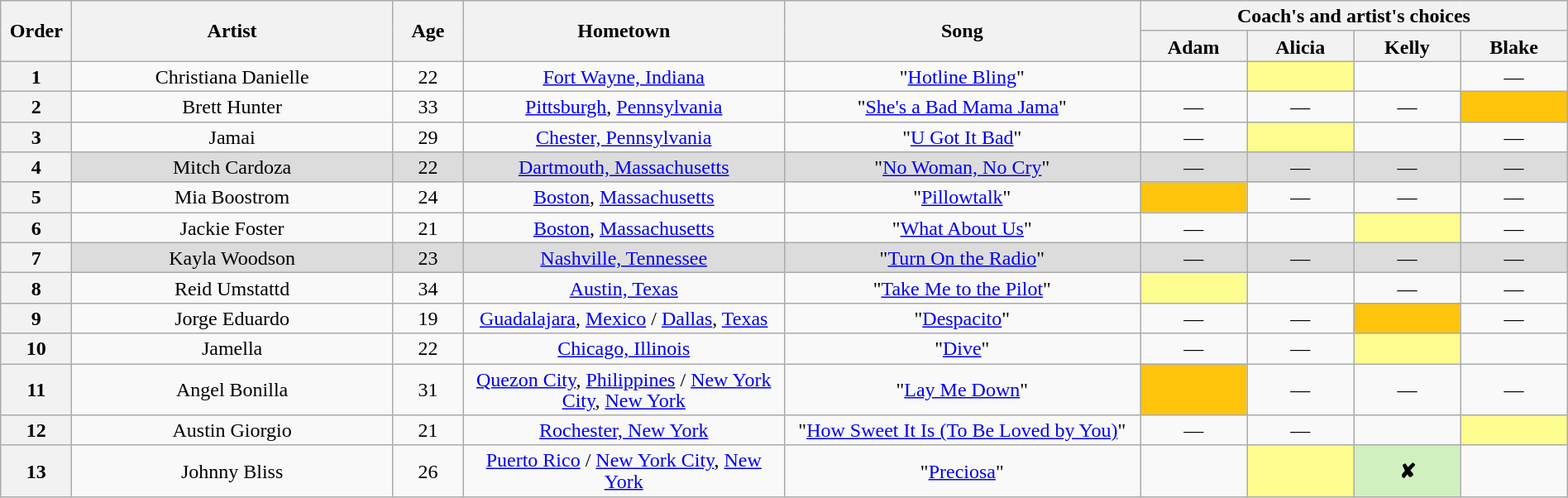<table class="wikitable" style="text-align:center; line-height:17px; width:100%;">
<tr>
<th scope="col" rowspan="2" style="width:04%;">Order</th>
<th scope="col" rowspan="2" style="width:18%;">Artist</th>
<th scope="col" rowspan="2" style="width:04%;">Age</th>
<th scope="col" rowspan="2" style="width:18%;">Hometown</th>
<th scope="col" rowspan="2" style="width:20%;">Song</th>
<th scope="col" colspan="4" style="width:24%;">Coach's and artist's choices</th>
</tr>
<tr>
<th style="width:06%;">Adam</th>
<th style="width:06%;">Alicia</th>
<th style="width:06%;">Kelly</th>
<th style="width:06%;">Blake</th>
</tr>
<tr>
<th>1</th>
<td>Christiana Danielle</td>
<td>22</td>
<td><a href='#'>Fort Wayne, Indiana</a></td>
<td>"<a href='#'>Hotline Bling</a>"</td>
<td><strong></strong></td>
<td style="background:#fdfc8f;"><strong></strong></td>
<td><strong></strong></td>
<td>—</td>
</tr>
<tr>
<th>2</th>
<td>Brett Hunter</td>
<td>33</td>
<td><a href='#'>Pittsburgh</a>, <a href='#'>Pennsylvania</a></td>
<td>"<a href='#'>She's a Bad Mama Jama</a>"</td>
<td>—</td>
<td>—</td>
<td>—</td>
<td style="background:#FFC40C;"><strong></strong></td>
</tr>
<tr>
<th>3</th>
<td>Jamai</td>
<td>29</td>
<td><a href='#'>Chester, Pennsylvania</a></td>
<td>"<a href='#'>U Got It Bad</a>"</td>
<td>—</td>
<td style="background:#fdfc8f;"><strong></strong></td>
<td><strong></strong></td>
<td>—</td>
</tr>
<tr style="background:#DCDCDC;">
<th>4</th>
<td>Mitch Cardoza</td>
<td>22</td>
<td><a href='#'>Dartmouth, Massachusetts</a></td>
<td>"<a href='#'>No Woman, No Cry</a>"</td>
<td>—</td>
<td>—</td>
<td>—</td>
<td>—</td>
</tr>
<tr>
<th>5</th>
<td>Mia Boostrom</td>
<td>24</td>
<td><a href='#'>Boston</a>, <a href='#'>Massachusetts</a></td>
<td>"<a href='#'>Pillowtalk</a>"</td>
<td style="background:#FFC40C;"><strong></strong></td>
<td>—</td>
<td>—</td>
<td>—</td>
</tr>
<tr>
<th>6</th>
<td>Jackie Foster</td>
<td>21</td>
<td><a href='#'>Boston</a>, <a href='#'>Massachusetts</a></td>
<td>"<a href='#'>What About Us</a>"</td>
<td>—</td>
<td><strong></strong></td>
<td style="background:#fdfc8f;"><strong></strong></td>
<td>—</td>
</tr>
<tr style="background:#DCDCDC;">
<th>7</th>
<td>Kayla Woodson</td>
<td>23</td>
<td><a href='#'>Nashville, Tennessee</a></td>
<td>"<a href='#'>Turn On the Radio</a>"</td>
<td>—</td>
<td>—</td>
<td>—</td>
<td>—</td>
</tr>
<tr>
<th>8</th>
<td>Reid Umstattd</td>
<td>34</td>
<td><a href='#'>Austin, Texas</a></td>
<td>"<a href='#'>Take Me to the Pilot</a>"</td>
<td style="background:#fdfc8f;"><strong></strong></td>
<td><strong></strong></td>
<td>—</td>
<td>—</td>
</tr>
<tr>
<th>9</th>
<td>Jorge Eduardo</td>
<td>19</td>
<td><a href='#'>Guadalajara</a>, <a href='#'>Mexico</a> / <a href='#'>Dallas</a>, <a href='#'>Texas</a></td>
<td>"<a href='#'>Despacito</a>"</td>
<td>—</td>
<td>—</td>
<td style="background:#FFC40C;"><strong></strong></td>
<td>—</td>
</tr>
<tr>
<th>10</th>
<td>Jamella</td>
<td>22</td>
<td><a href='#'>Chicago, Illinois</a></td>
<td>"<a href='#'>Dive</a>"</td>
<td>—</td>
<td>—</td>
<td style="background:#fdfc8f;"><strong></strong></td>
<td><strong></strong></td>
</tr>
<tr>
<th>11</th>
<td>Angel Bonilla</td>
<td>31</td>
<td><a href='#'>Quezon City</a>, <a href='#'>Philippines</a> / <a href='#'>New York City</a>, <a href='#'>New York</a></td>
<td>"<a href='#'>Lay Me Down</a>"</td>
<td style="background:#FFC40C;"><strong></strong></td>
<td>—</td>
<td>—</td>
<td>—</td>
</tr>
<tr>
<th>12</th>
<td>Austin Giorgio</td>
<td>21</td>
<td><a href='#'>Rochester, New York</a></td>
<td>"<a href='#'>How Sweet It Is (To Be Loved by You)</a>"</td>
<td>—</td>
<td>—</td>
<td><strong></strong></td>
<td style="background:#fdfc8f;"><strong></strong></td>
</tr>
<tr>
<th>13</th>
<td>Johnny Bliss</td>
<td>26</td>
<td><a href='#'>Puerto Rico</a> / <a href='#'>New York City</a>, <a href='#'>New York</a></td>
<td>"<a href='#'>Preciosa</a>"</td>
<td><strong></strong></td>
<td style="background:#fdfc8f;"><strong></strong></td>
<td bgcolor="#d0f0c0"><strong>✘</strong></td>
<td><strong></strong></td>
</tr>
</table>
